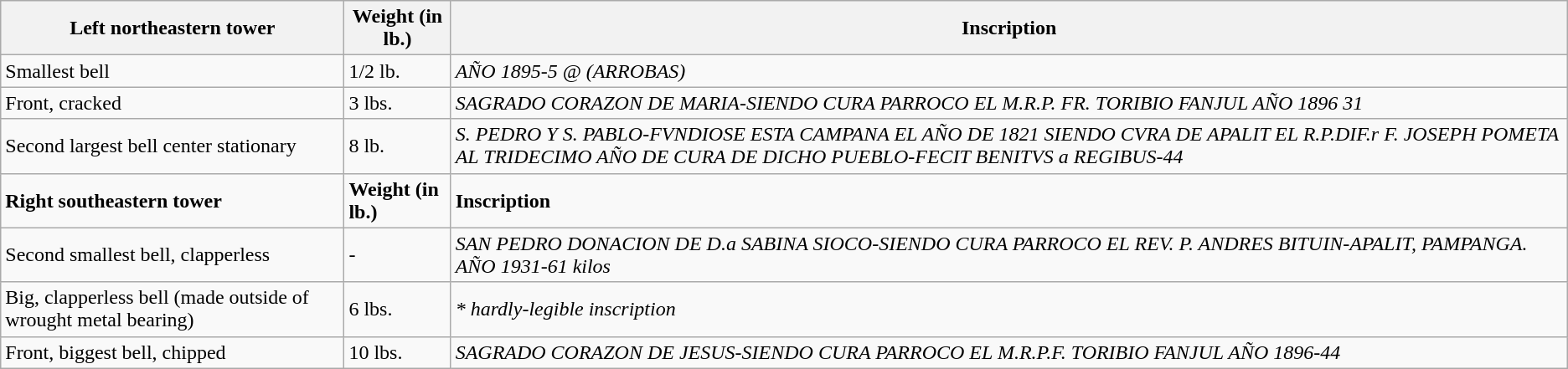<table class="wikitable">
<tr>
<th>Left northeastern tower</th>
<th>Weight (in lb.)</th>
<th>Inscription</th>
</tr>
<tr -align=center>
<td>Smallest bell</td>
<td>1/2 lb.</td>
<td><em>AÑO 1895-5 @ (ARROBAS)</em></td>
</tr>
<tr -align=center>
<td>Front, cracked</td>
<td>3 lbs.</td>
<td><em>SAGRADO CORAZON DE MARIA-SIENDO CURA PARROCO EL M.R.P. FR. TORIBIO FANJUL AÑO 1896 31</em></td>
</tr>
<tr -align=center>
<td>Second largest bell center stationary</td>
<td>8 lb.</td>
<td><em>S. PEDRO Y S. PABLO-FVNDIOSE ESTA CAMPANA EL AÑO DE 1821 SIENDO CVRA DE APALIT EL R.P.DIF.r F. JOSEPH POMETA AL TRIDECIMO AÑO DE CURA DE DICHO PUEBLO-FECIT BENITVS a REGIBUS-44</em></td>
</tr>
<tr -align=center>
<td><strong>Right southeastern tower</strong></td>
<td><strong>Weight (in lb.)</strong></td>
<td><strong>Inscription</strong></td>
</tr>
<tr -align=center>
<td>Second smallest bell, clapperless</td>
<td>-</td>
<td><em>SAN PEDRO DONACION DE D.a SABINA SIOCO-SIENDO CURA PARROCO EL REV. P. ANDRES BITUIN-APALIT, PAMPANGA. AÑO 1931-61 kilos</em></td>
</tr>
<tr -align=center>
<td>Big, clapperless bell (made outside of wrought metal bearing)</td>
<td>6 lbs.</td>
<td><em>* hardly-legible inscription</em></td>
</tr>
<tr -align=center>
<td>Front, biggest bell, chipped</td>
<td>10 lbs.</td>
<td><em>SAGRADO CORAZON DE JESUS-SIENDO CURA PARROCO EL M.R.P.F. TORIBIO FANJUL AÑO 1896-44</em></td>
</tr>
</table>
